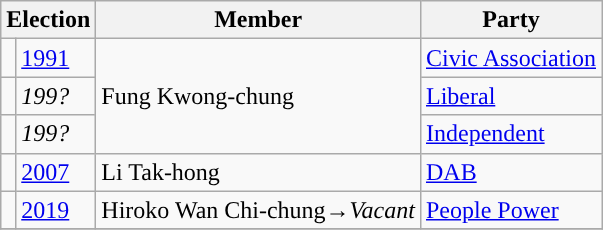<table class="wikitable">
<tr>
<th colspan="2">Election</th>
<th>Member</th>
<th>Party</th>
</tr>
<tr>
<td style="background-color:"></td>
<td><a href='#'>1991</a></td>
<td rowspan=3>Fung Kwong-chung</td>
<td><a href='#'>Civic Association</a></td>
</tr>
<tr>
<td style="background-color:"></td>
<td><em>199?</em></td>
<td><a href='#'>Liberal</a></td>
</tr>
<tr>
<td style="background-color:"></td>
<td><em>199?</em></td>
<td><a href='#'>Independent</a></td>
</tr>
<tr>
<td style="background-color:"></td>
<td><a href='#'>2007</a></td>
<td>Li Tak-hong</td>
<td><a href='#'>DAB</a></td>
</tr>
<tr>
<td style="background-color:"></td>
<td><a href='#'>2019</a></td>
<td>Hiroko Wan Chi-chung→<em>Vacant</em></td>
<td><a href='#'>People Power</a></td>
</tr>
<tr>
</tr>
</table>
